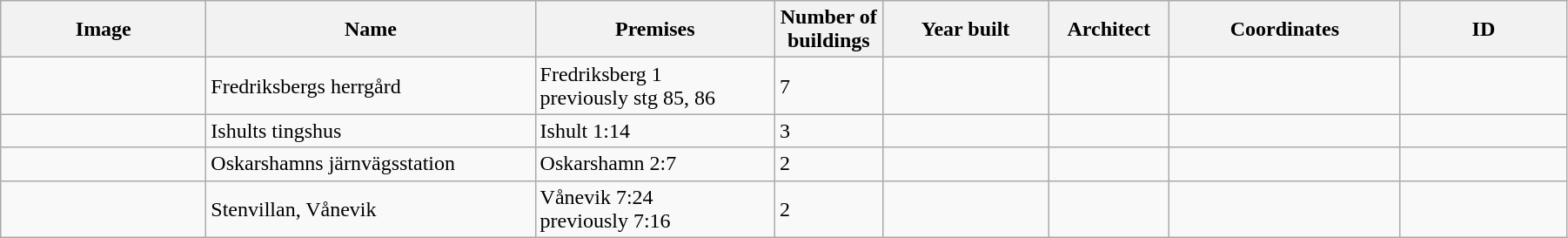<table class="wikitable" width="95%">
<tr>
<th width="150">Image</th>
<th>Name</th>
<th>Premises</th>
<th width="75">Number of<br>buildings</th>
<th width="120">Year built</th>
<th>Architect</th>
<th width="170">Coordinates</th>
<th width="120">ID</th>
</tr>
<tr>
<td></td>
<td>Fredriksbergs herrgård</td>
<td>Fredriksberg 1<br>previously stg 85, 86</td>
<td>7</td>
<td></td>
<td></td>
<td></td>
<td></td>
</tr>
<tr>
<td></td>
<td>Ishults tingshus</td>
<td>Ishult 1:14</td>
<td>3</td>
<td></td>
<td></td>
<td></td>
<td></td>
</tr>
<tr>
<td></td>
<td>Oskarshamns järnvägsstation</td>
<td>Oskarshamn 2:7</td>
<td>2</td>
<td></td>
<td></td>
<td></td>
<td></td>
</tr>
<tr>
<td></td>
<td>Stenvillan, Vånevik</td>
<td>Vånevik 7:24<br>previously 7:16</td>
<td>2</td>
<td></td>
<td></td>
<td></td>
<td></td>
</tr>
</table>
